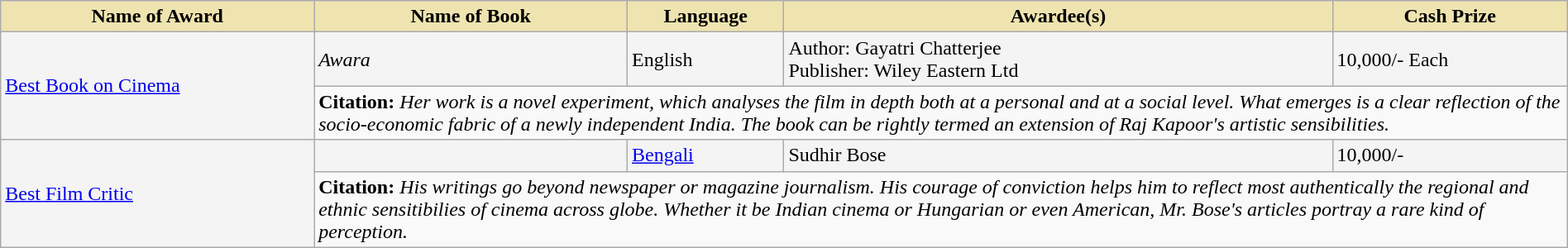<table class="wikitable" style="width:100%;">
<tr style="background-color:#F4F4F4">
<th style="background-color:#EFE4B0;width:20%;">Name of Award</th>
<th style="background-color:#EFE4B0;width:20%;">Name of Book</th>
<th style="background-color:#EFE4B0;width:10%;">Language</th>
<th style="background-color:#EFE4B0;width:35%;">Awardee(s)</th>
<th style="background-color:#EFE4B0;width:15%;">Cash Prize</th>
</tr>
<tr style="background-color:#F4F4F4">
<td rowspan="2"><a href='#'>Best Book on Cinema</a></td>
<td><em>Awara</em></td>
<td>English</td>
<td>Author: Gayatri Chatterjee<br>Publisher: Wiley Eastern Ltd</td>
<td> 10,000/- Each</td>
</tr>
<tr style="background-color:#F9F9F9">
<td colspan="4"><strong>Citation:</strong> <em>Her work is a novel experiment, which analyses the film in depth both at a personal and at a social level. What emerges is a clear reflection of the socio-economic fabric of a newly independent India. The book can be rightly termed an extension of Raj Kapoor's artistic sensibilities.</em></td>
</tr>
<tr style="background-color:#F4F4F4">
<td rowspan="2"><a href='#'>Best Film Critic</a></td>
<td></td>
<td><a href='#'>Bengali</a></td>
<td>Sudhir Bose</td>
<td> 10,000/-</td>
</tr>
<tr style="background-color:#F9F9F9">
<td colspan="4"><strong>Citation:</strong> <em>His writings go beyond newspaper or magazine journalism. His courage of conviction helps him to reflect most authentically the regional and ethnic sensitibilies of cinema across globe. Whether it be Indian cinema or Hungarian or even American, Mr. Bose's articles portray a rare kind of perception.</em></td>
</tr>
</table>
